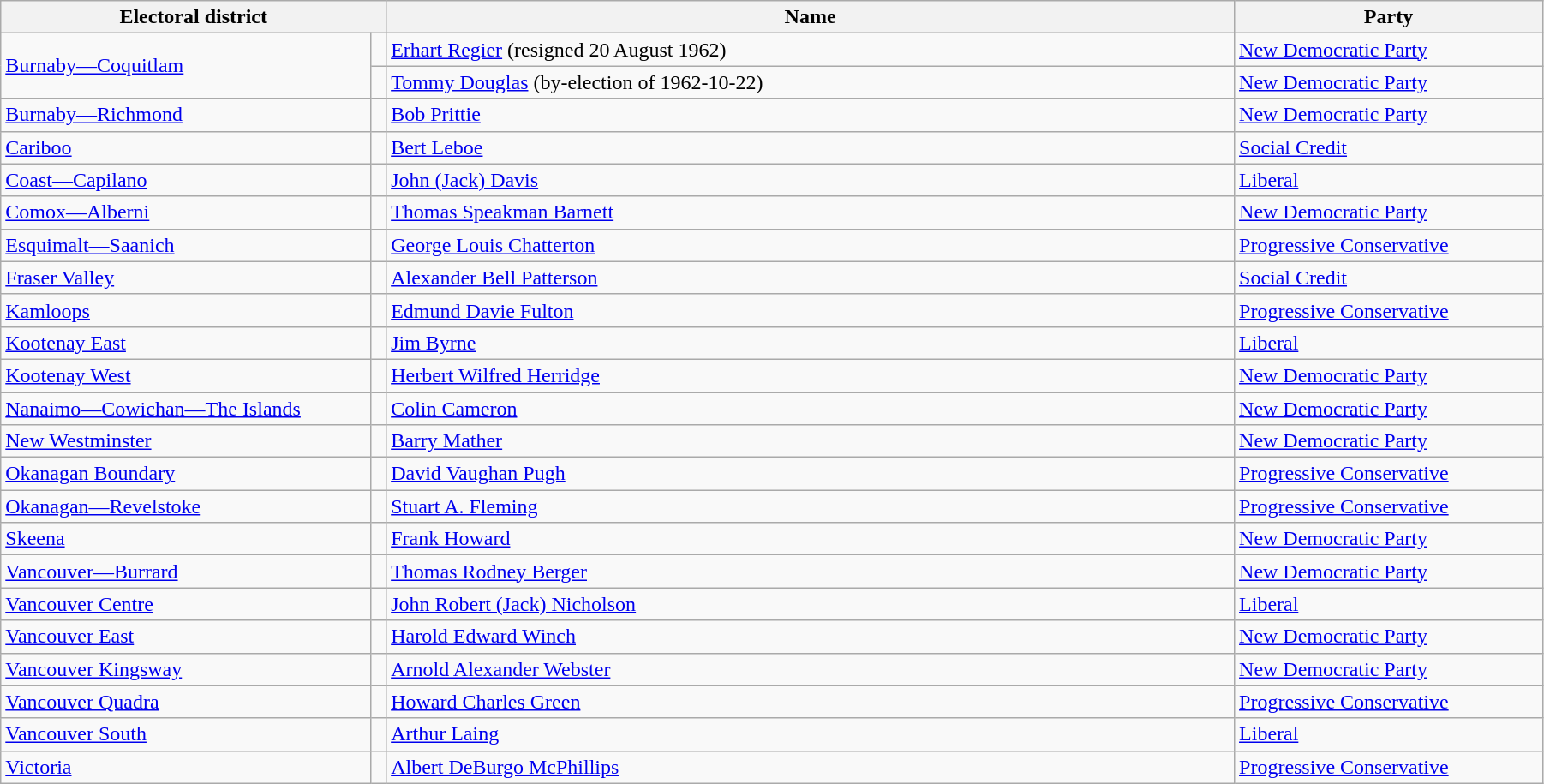<table class="wikitable" width=95%>
<tr>
<th colspan=2 width=25%>Electoral district</th>
<th>Name</th>
<th width=20%>Party</th>
</tr>
<tr>
<td width=24% rowspan=2><a href='#'>Burnaby—Coquitlam</a></td>
<td></td>
<td><a href='#'>Erhart Regier</a> (resigned 20 August 1962)</td>
<td><a href='#'>New Democratic Party</a></td>
</tr>
<tr>
<td></td>
<td><a href='#'>Tommy Douglas</a> (by-election of 1962-10-22)</td>
<td><a href='#'>New Democratic Party</a></td>
</tr>
<tr>
<td><a href='#'>Burnaby—Richmond</a></td>
<td></td>
<td><a href='#'>Bob Prittie</a></td>
<td><a href='#'>New Democratic Party</a></td>
</tr>
<tr>
<td><a href='#'>Cariboo</a></td>
<td></td>
<td><a href='#'>Bert Leboe</a></td>
<td><a href='#'>Social Credit</a></td>
</tr>
<tr>
<td><a href='#'>Coast—Capilano</a></td>
<td></td>
<td><a href='#'>John (Jack) Davis</a></td>
<td><a href='#'>Liberal</a></td>
</tr>
<tr>
<td><a href='#'>Comox—Alberni</a></td>
<td></td>
<td><a href='#'>Thomas Speakman Barnett</a></td>
<td><a href='#'>New Democratic Party</a></td>
</tr>
<tr>
<td><a href='#'>Esquimalt—Saanich</a></td>
<td></td>
<td><a href='#'>George Louis Chatterton</a></td>
<td><a href='#'>Progressive Conservative</a></td>
</tr>
<tr>
<td><a href='#'>Fraser Valley</a></td>
<td></td>
<td><a href='#'>Alexander Bell Patterson</a></td>
<td><a href='#'>Social Credit</a></td>
</tr>
<tr>
<td><a href='#'>Kamloops</a></td>
<td></td>
<td><a href='#'>Edmund Davie Fulton</a></td>
<td><a href='#'>Progressive Conservative</a></td>
</tr>
<tr>
<td><a href='#'>Kootenay East</a></td>
<td></td>
<td><a href='#'>Jim Byrne</a></td>
<td><a href='#'>Liberal</a></td>
</tr>
<tr>
<td><a href='#'>Kootenay West</a></td>
<td></td>
<td><a href='#'>Herbert Wilfred Herridge</a></td>
<td><a href='#'>New Democratic Party</a></td>
</tr>
<tr>
<td><a href='#'>Nanaimo—Cowichan—The Islands</a></td>
<td></td>
<td><a href='#'>Colin Cameron</a></td>
<td><a href='#'>New Democratic Party</a></td>
</tr>
<tr>
<td><a href='#'>New Westminster</a></td>
<td></td>
<td><a href='#'>Barry Mather</a></td>
<td><a href='#'>New Democratic Party</a></td>
</tr>
<tr>
<td><a href='#'>Okanagan Boundary</a></td>
<td></td>
<td><a href='#'>David Vaughan Pugh</a></td>
<td><a href='#'>Progressive Conservative</a></td>
</tr>
<tr>
<td><a href='#'>Okanagan—Revelstoke</a></td>
<td></td>
<td><a href='#'>Stuart A. Fleming</a></td>
<td><a href='#'>Progressive Conservative</a></td>
</tr>
<tr>
<td><a href='#'>Skeena</a></td>
<td></td>
<td><a href='#'>Frank Howard</a></td>
<td><a href='#'>New Democratic Party</a></td>
</tr>
<tr>
<td><a href='#'>Vancouver—Burrard</a></td>
<td></td>
<td><a href='#'>Thomas Rodney Berger</a></td>
<td><a href='#'>New Democratic Party</a></td>
</tr>
<tr>
<td><a href='#'>Vancouver Centre</a></td>
<td></td>
<td><a href='#'>John Robert (Jack) Nicholson</a></td>
<td><a href='#'>Liberal</a></td>
</tr>
<tr>
<td><a href='#'>Vancouver East</a></td>
<td></td>
<td><a href='#'>Harold Edward Winch</a></td>
<td><a href='#'>New Democratic Party</a></td>
</tr>
<tr>
<td><a href='#'>Vancouver Kingsway</a></td>
<td></td>
<td><a href='#'>Arnold Alexander Webster</a></td>
<td><a href='#'>New Democratic Party</a></td>
</tr>
<tr>
<td><a href='#'>Vancouver Quadra</a></td>
<td></td>
<td><a href='#'>Howard Charles Green</a></td>
<td><a href='#'>Progressive Conservative</a></td>
</tr>
<tr>
<td><a href='#'>Vancouver South</a></td>
<td></td>
<td><a href='#'>Arthur Laing</a></td>
<td><a href='#'>Liberal</a></td>
</tr>
<tr>
<td><a href='#'>Victoria</a></td>
<td></td>
<td><a href='#'>Albert DeBurgo McPhillips</a></td>
<td><a href='#'>Progressive Conservative</a></td>
</tr>
</table>
